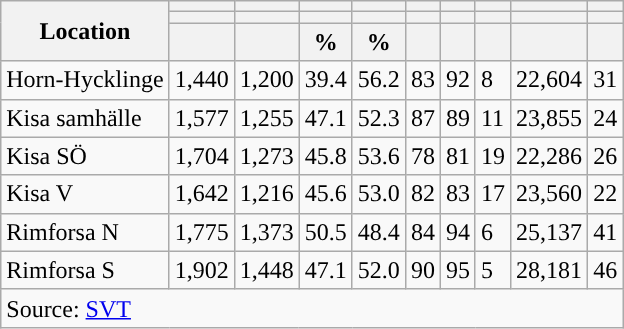<table role="presentation" class="wikitable sortable mw-collapsible">
<tr>
<th rowspan="3">Location</th>
<th></th>
<th></th>
<th></th>
<th></th>
<th></th>
<th></th>
<th></th>
<th></th>
<th></th>
</tr>
<tr>
<th></th>
<th></th>
<th style="background:"></th>
<th style="background:"></th>
<th></th>
<th></th>
<th></th>
<th></th>
<th></th>
</tr>
<tr>
<th data-sort-type="number"></th>
<th data-sort-type="number"></th>
<th data-sort-type="number">%</th>
<th data-sort-type="number">%</th>
<th data-sort-type="number"></th>
<th data-sort-type="number"></th>
<th data-sort-type="number"></th>
<th data-sort-type="number"></th>
<th data-sort-type="number"></th>
</tr>
<tr>
<td align="left">Horn-Hycklinge</td>
<td>1,440</td>
<td>1,200</td>
<td>39.4</td>
<td>56.2</td>
<td>83</td>
<td>92</td>
<td>8</td>
<td>22,604</td>
<td>31</td>
</tr>
<tr>
<td align="left">Kisa samhälle</td>
<td>1,577</td>
<td>1,255</td>
<td>47.1</td>
<td>52.3</td>
<td>87</td>
<td>89</td>
<td>11</td>
<td>23,855</td>
<td>24</td>
</tr>
<tr>
<td align="left">Kisa SÖ</td>
<td>1,704</td>
<td>1,273</td>
<td>45.8</td>
<td>53.6</td>
<td>78</td>
<td>81</td>
<td>19</td>
<td>22,286</td>
<td>26</td>
</tr>
<tr>
<td align="left">Kisa V</td>
<td>1,642</td>
<td>1,216</td>
<td>45.6</td>
<td>53.0</td>
<td>82</td>
<td>83</td>
<td>17</td>
<td>23,560</td>
<td>22</td>
</tr>
<tr>
<td align="left">Rimforsa N</td>
<td>1,775</td>
<td>1,373</td>
<td>50.5</td>
<td>48.4</td>
<td>84</td>
<td>94</td>
<td>6</td>
<td>25,137</td>
<td>41</td>
</tr>
<tr>
<td align="left">Rimforsa S</td>
<td>1,902</td>
<td>1,448</td>
<td>47.1</td>
<td>52.0</td>
<td>90</td>
<td>95</td>
<td>5</td>
<td>28,181</td>
<td>46</td>
</tr>
<tr>
<td colspan="10" align="left">Source: <a href='#'>SVT</a></td>
</tr>
</table>
